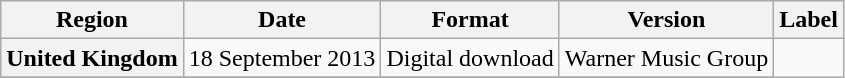<table class="wikitable plainrowheaders">
<tr>
<th scope="col">Region</th>
<th scope="col">Date</th>
<th scope="col">Format</th>
<th scope="col">Version</th>
<th scope="col">Label</th>
</tr>
<tr>
<th scope="row">United Kingdom</th>
<td>18 September 2013</td>
<td>Digital download</td>
<td>Warner Music Group</td>
</tr>
<tr>
</tr>
</table>
